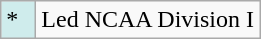<table class="wikitable">
<tr>
<td style="background:#cfecec; width:1em;">*</td>
<td>Led NCAA Division I</td>
</tr>
</table>
